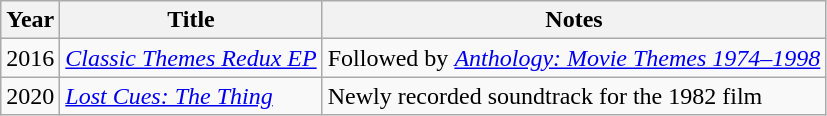<table class="wikitable">
<tr>
<th>Year</th>
<th>Title</th>
<th>Notes</th>
</tr>
<tr>
<td>2016</td>
<td><em><a href='#'>Classic Themes Redux EP</a></em></td>
<td>Followed by <em><a href='#'>Anthology: Movie Themes 1974–1998</a></em></td>
</tr>
<tr>
<td>2020</td>
<td><em><a href='#'>Lost Cues: The Thing</a></em></td>
<td>Newly recorded soundtrack for the 1982 film</td>
</tr>
</table>
